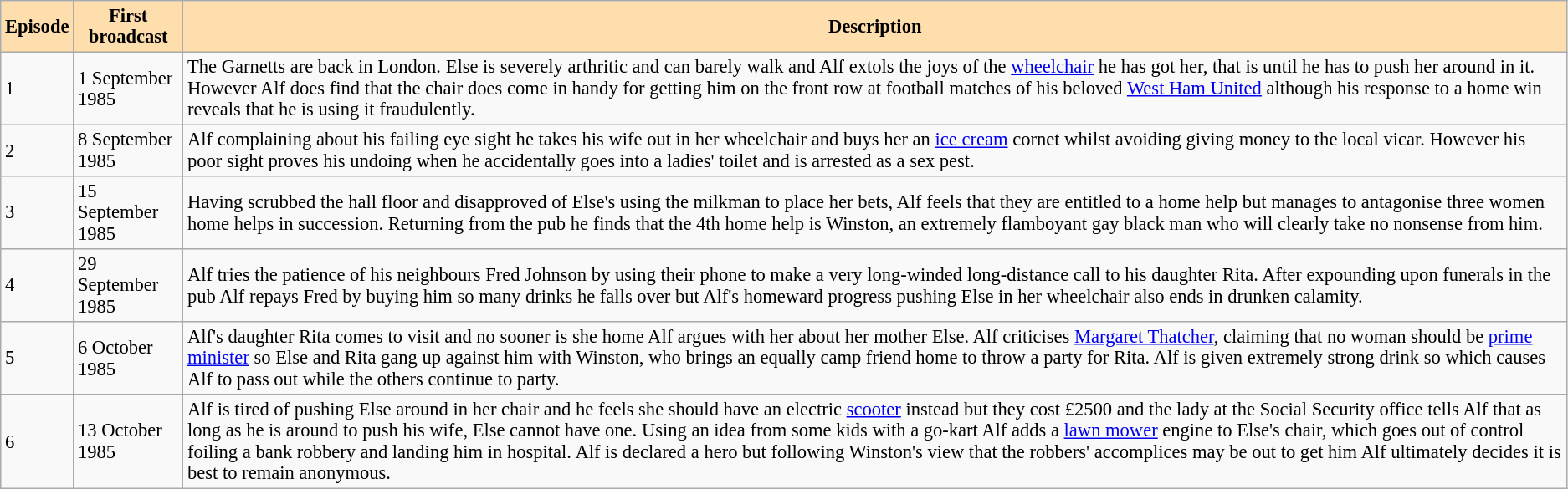<table class="wikitable" border="1" style="font-size: 94%">
<tr>
<th style="background:#ffdead">Episode</th>
<th style="background:#ffdead">First broadcast</th>
<th style="background:#ffdead">Description</th>
</tr>
<tr>
<td>1</td>
<td>1 September 1985</td>
<td>The Garnetts are back in London. Else is severely arthritic and can barely walk and Alf extols the joys of the <a href='#'>wheelchair</a> he has got her, that is until he has to push her around in it. However Alf does find that the chair does come in handy for getting him on the front row at football matches of his beloved <a href='#'>West Ham United</a> although his response to a home win reveals that he is using it fraudulently.</td>
</tr>
<tr>
<td>2</td>
<td>8 September 1985</td>
<td>Alf complaining about his failing eye sight he takes his wife out in her wheelchair and buys her an <a href='#'>ice cream</a> cornet whilst avoiding giving money to the local vicar. However his poor sight proves his undoing when he accidentally goes into a ladies' toilet and is arrested as a sex pest.</td>
</tr>
<tr>
<td>3</td>
<td>15 September 1985</td>
<td>Having scrubbed the hall floor and disapproved of Else's using the milkman to place her bets, Alf feels that they are entitled to a home help but manages to antagonise three women home helps in succession. Returning from the pub he finds that the 4th home help is Winston, an extremely flamboyant gay black man who will clearly take no nonsense from him.</td>
</tr>
<tr>
<td>4</td>
<td>29 September 1985</td>
<td>Alf tries the patience of his neighbours Fred Johnson by using their phone to make a very long-winded long-distance call to his daughter Rita. After expounding upon funerals in the pub Alf repays Fred by buying him so many drinks he falls over but Alf's homeward progress pushing Else in her wheelchair also ends in drunken calamity.</td>
</tr>
<tr>
<td>5</td>
<td>6 October 1985</td>
<td>Alf's daughter Rita comes to visit and no sooner is she home Alf argues with her about her mother Else. Alf criticises <a href='#'>Margaret Thatcher</a>, claiming that no woman should be <a href='#'>prime minister</a> so Else and Rita gang up against him with Winston, who brings an equally camp friend home to throw a party for Rita. Alf is given extremely strong drink so which causes Alf to pass out while the others continue to party.</td>
</tr>
<tr>
<td>6</td>
<td>13 October 1985</td>
<td>Alf is tired of pushing Else around in her chair and he feels she should have an electric <a href='#'>scooter</a> instead but they cost £2500 and the lady at the Social Security office tells Alf that as long as he is around to push his wife, Else cannot have one. Using an idea from some kids with a go-kart Alf adds a <a href='#'>lawn mower</a> engine to Else's chair, which goes out of control foiling a bank robbery and landing him in hospital. Alf is declared a hero but following Winston's view that the robbers' accomplices may be out to get him Alf ultimately decides it is best to remain anonymous.</td>
</tr>
</table>
